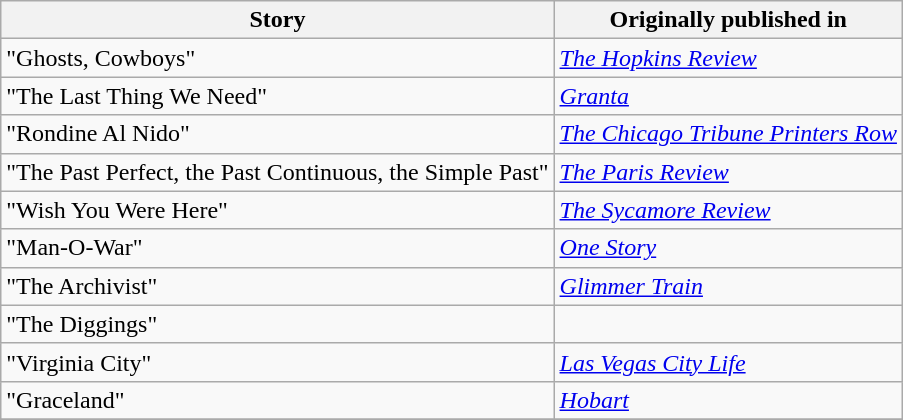<table class="wikitable">
<tr>
<th>Story</th>
<th>Originally published in</th>
</tr>
<tr>
<td>"Ghosts, Cowboys"</td>
<td><em><a href='#'>The Hopkins Review</a></em></td>
</tr>
<tr>
<td>"The Last Thing We Need"</td>
<td><em><a href='#'>Granta</a></em></td>
</tr>
<tr>
<td>"Rondine Al Nido"</td>
<td><em><a href='#'>The Chicago Tribune Printers Row</a></em></td>
</tr>
<tr>
<td>"The Past Perfect, the Past Continuous, the Simple Past"</td>
<td><em><a href='#'>The Paris Review</a></em></td>
</tr>
<tr>
<td>"Wish You Were Here"</td>
<td><em><a href='#'>The Sycamore Review</a></em></td>
</tr>
<tr>
<td>"Man-O-War"</td>
<td><em><a href='#'>One Story</a></em></td>
</tr>
<tr>
<td>"The Archivist"</td>
<td><em><a href='#'>Glimmer Train</a></em></td>
</tr>
<tr>
<td>"The Diggings"</td>
<td></td>
</tr>
<tr>
<td>"Virginia City"</td>
<td><em><a href='#'>Las Vegas City Life</a></em></td>
</tr>
<tr>
<td>"Graceland"</td>
<td><em><a href='#'>Hobart</a></em></td>
</tr>
<tr>
</tr>
</table>
